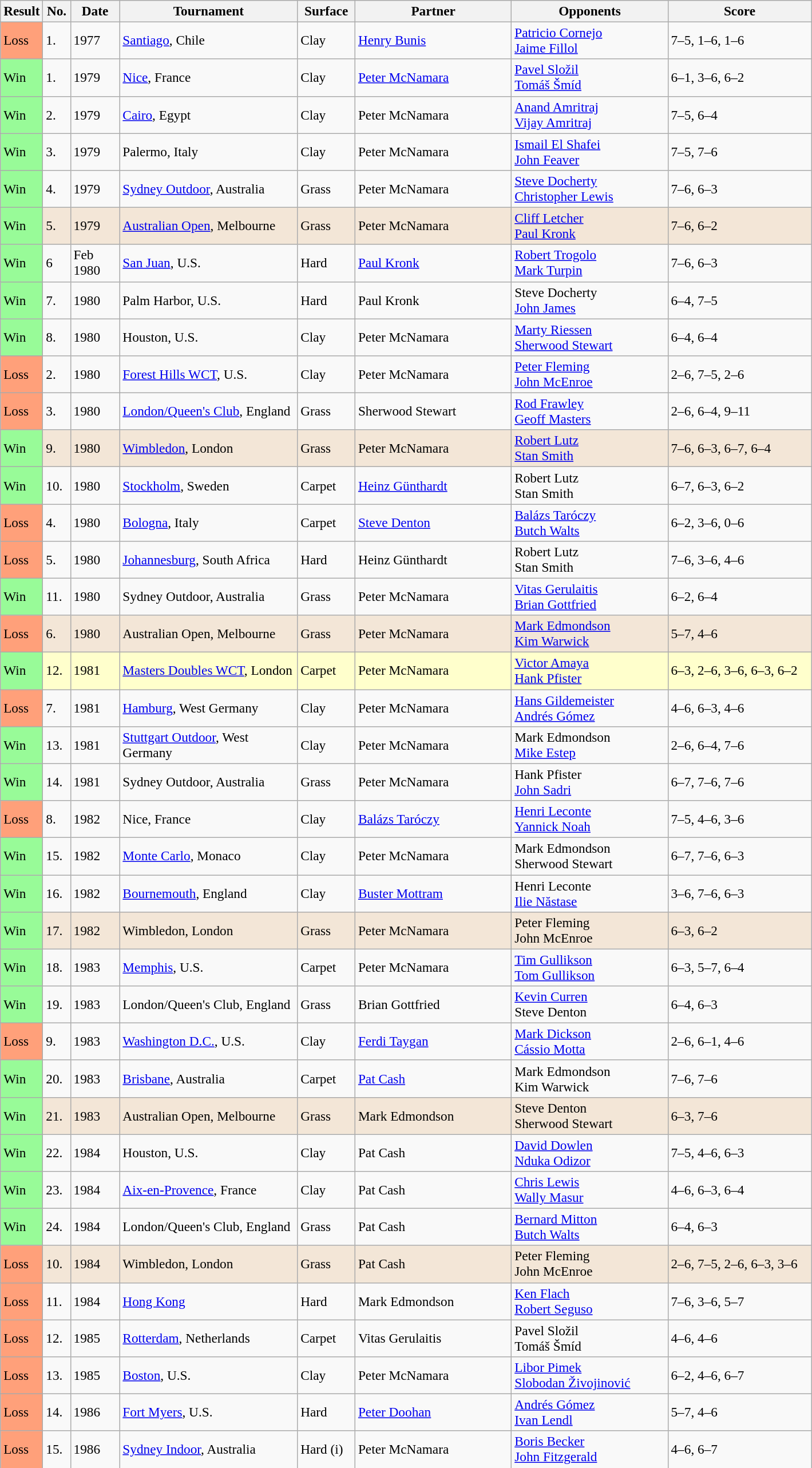<table class=wikitable style=font-size:97%>
<tr>
<th style="width:40px">Result</th>
<th width=25>No.</th>
<th width=50>Date</th>
<th width=200>Tournament</th>
<th width=60>Surface</th>
<th width=175>Partner</th>
<th width=175>Opponents</th>
<th width=160>Score</th>
</tr>
<tr>
<td style="background:#ffa07a;">Loss</td>
<td>1.</td>
<td>1977</td>
<td><a href='#'>Santiago</a>, Chile</td>
<td>Clay</td>
<td> <a href='#'>Henry Bunis</a></td>
<td> <a href='#'>Patricio Cornejo</a> <br>  <a href='#'>Jaime Fillol</a></td>
<td>7–5, 1–6, 1–6</td>
</tr>
<tr>
<td style="background:#98fb98;">Win</td>
<td>1.</td>
<td>1979</td>
<td><a href='#'>Nice</a>, France</td>
<td>Clay</td>
<td> <a href='#'>Peter McNamara</a></td>
<td> <a href='#'>Pavel Složil</a> <br>  <a href='#'>Tomáš Šmíd</a></td>
<td>6–1, 3–6, 6–2</td>
</tr>
<tr>
<td style="background:#98fb98;">Win</td>
<td>2.</td>
<td>1979</td>
<td><a href='#'>Cairo</a>, Egypt</td>
<td>Clay</td>
<td> Peter McNamara</td>
<td> <a href='#'>Anand Amritraj</a> <br>  <a href='#'>Vijay Amritraj</a></td>
<td>7–5, 6–4</td>
</tr>
<tr>
<td style="background:#98fb98;">Win</td>
<td>3.</td>
<td>1979</td>
<td>Palermo, Italy</td>
<td>Clay</td>
<td> Peter McNamara</td>
<td> <a href='#'>Ismail El Shafei</a> <br>  <a href='#'>John Feaver</a></td>
<td>7–5, 7–6</td>
</tr>
<tr>
<td style="background:#98fb98;">Win</td>
<td>4.</td>
<td>1979</td>
<td><a href='#'>Sydney Outdoor</a>, Australia</td>
<td>Grass</td>
<td> Peter McNamara</td>
<td> <a href='#'>Steve Docherty</a> <br>  <a href='#'>Christopher Lewis</a></td>
<td>7–6, 6–3</td>
</tr>
<tr bgcolor="#f3e6d7">
<td style="background:#98fb98;">Win</td>
<td>5.</td>
<td>1979</td>
<td><a href='#'>Australian Open</a>, Melbourne</td>
<td>Grass</td>
<td> Peter McNamara</td>
<td> <a href='#'>Cliff Letcher</a> <br>  <a href='#'>Paul Kronk</a></td>
<td>7–6, 6–2</td>
</tr>
<tr>
<td style="background:#98fb98;">Win</td>
<td>6</td>
<td>Feb 1980</td>
<td><a href='#'>San Juan</a>, U.S.</td>
<td>Hard</td>
<td> <a href='#'>Paul Kronk</a></td>
<td> <a href='#'>Robert Trogolo</a> <br>  <a href='#'>Mark Turpin</a></td>
<td>7–6, 6–3</td>
</tr>
<tr>
<td style="background:#98fb98;">Win</td>
<td>7.</td>
<td>1980</td>
<td>Palm Harbor, U.S.</td>
<td>Hard</td>
<td> Paul Kronk</td>
<td> Steve Docherty <br>  <a href='#'>John James</a></td>
<td>6–4, 7–5</td>
</tr>
<tr>
<td style="background:#98fb98;">Win</td>
<td>8.</td>
<td>1980</td>
<td>Houston, U.S.</td>
<td>Clay</td>
<td> Peter McNamara</td>
<td> <a href='#'>Marty Riessen</a> <br>  <a href='#'>Sherwood Stewart</a></td>
<td>6–4, 6–4</td>
</tr>
<tr>
<td style="background:#ffa07a;">Loss</td>
<td>2.</td>
<td>1980</td>
<td><a href='#'>Forest Hills WCT</a>, U.S.</td>
<td>Clay</td>
<td> Peter McNamara</td>
<td> <a href='#'>Peter Fleming</a> <br>  <a href='#'>John McEnroe</a></td>
<td>2–6, 7–5, 2–6</td>
</tr>
<tr>
<td style="background:#ffa07a;">Loss</td>
<td>3.</td>
<td>1980</td>
<td><a href='#'>London/Queen's Club</a>, England</td>
<td>Grass</td>
<td> Sherwood Stewart</td>
<td> <a href='#'>Rod Frawley</a> <br>  <a href='#'>Geoff Masters</a></td>
<td>2–6, 6–4, 9–11</td>
</tr>
<tr bgcolor="#f3e6d7">
<td style="background:#98fb98;">Win</td>
<td>9.</td>
<td>1980</td>
<td><a href='#'>Wimbledon</a>, London</td>
<td>Grass</td>
<td> Peter McNamara</td>
<td> <a href='#'>Robert Lutz</a> <br>  <a href='#'>Stan Smith</a></td>
<td>7–6, 6–3, 6–7, 6–4</td>
</tr>
<tr>
<td style="background:#98fb98;">Win</td>
<td>10.</td>
<td>1980</td>
<td><a href='#'>Stockholm</a>, Sweden</td>
<td>Carpet</td>
<td> <a href='#'>Heinz Günthardt</a></td>
<td> Robert Lutz <br>  Stan Smith</td>
<td>6–7, 6–3, 6–2</td>
</tr>
<tr>
<td style="background:#ffa07a;">Loss</td>
<td>4.</td>
<td>1980</td>
<td><a href='#'>Bologna</a>, Italy</td>
<td>Carpet</td>
<td> <a href='#'>Steve Denton</a></td>
<td> <a href='#'>Balázs Taróczy</a> <br>  <a href='#'>Butch Walts</a></td>
<td>6–2, 3–6, 0–6</td>
</tr>
<tr>
<td style="background:#ffa07a;">Loss</td>
<td>5.</td>
<td>1980</td>
<td><a href='#'>Johannesburg</a>, South Africa</td>
<td>Hard</td>
<td> Heinz Günthardt</td>
<td> Robert Lutz <br>  Stan Smith</td>
<td>7–6, 3–6, 4–6</td>
</tr>
<tr>
<td style="background:#98fb98;">Win</td>
<td>11.</td>
<td>1980</td>
<td>Sydney Outdoor, Australia</td>
<td>Grass</td>
<td> Peter McNamara</td>
<td> <a href='#'>Vitas Gerulaitis</a> <br>  <a href='#'>Brian Gottfried</a></td>
<td>6–2, 6–4</td>
</tr>
<tr bgcolor="#f3e6d7">
<td style="background:#ffa07a;">Loss</td>
<td>6.</td>
<td>1980</td>
<td>Australian Open, Melbourne</td>
<td>Grass</td>
<td> Peter McNamara</td>
<td> <a href='#'>Mark Edmondson</a> <br>  <a href='#'>Kim Warwick</a></td>
<td>5–7, 4–6</td>
</tr>
<tr bgcolor="ffffcc">
<td style="background:#98fb98;">Win</td>
<td>12.</td>
<td>1981</td>
<td><a href='#'>Masters Doubles WCT</a>, London</td>
<td>Carpet</td>
<td> Peter McNamara</td>
<td> <a href='#'>Victor Amaya</a> <br>  <a href='#'>Hank Pfister</a></td>
<td>6–3, 2–6, 3–6, 6–3, 6–2</td>
</tr>
<tr>
<td style="background:#ffa07a;">Loss</td>
<td>7.</td>
<td>1981</td>
<td><a href='#'>Hamburg</a>, West Germany</td>
<td>Clay</td>
<td> Peter McNamara</td>
<td> <a href='#'>Hans Gildemeister</a> <br>  <a href='#'>Andrés Gómez</a></td>
<td>4–6, 6–3, 4–6</td>
</tr>
<tr>
<td style="background:#98fb98;">Win</td>
<td>13.</td>
<td>1981</td>
<td><a href='#'>Stuttgart Outdoor</a>, West Germany</td>
<td>Clay</td>
<td> Peter McNamara</td>
<td> Mark Edmondson <br>  <a href='#'>Mike Estep</a></td>
<td>2–6, 6–4, 7–6</td>
</tr>
<tr>
<td style="background:#98fb98;">Win</td>
<td>14.</td>
<td>1981</td>
<td>Sydney Outdoor, Australia</td>
<td>Grass</td>
<td> Peter McNamara</td>
<td> Hank Pfister <br>  <a href='#'>John Sadri</a></td>
<td>6–7, 7–6, 7–6</td>
</tr>
<tr>
<td style="background:#ffa07a;">Loss</td>
<td>8.</td>
<td>1982</td>
<td>Nice, France</td>
<td>Clay</td>
<td> <a href='#'>Balázs Taróczy</a></td>
<td> <a href='#'>Henri Leconte</a> <br>  <a href='#'>Yannick Noah</a></td>
<td>7–5, 4–6, 3–6</td>
</tr>
<tr>
<td style="background:#98fb98;">Win</td>
<td>15.</td>
<td>1982</td>
<td><a href='#'>Monte Carlo</a>, Monaco</td>
<td>Clay</td>
<td> Peter McNamara</td>
<td> Mark Edmondson <br>  Sherwood Stewart</td>
<td>6–7, 7–6, 6–3</td>
</tr>
<tr>
<td style="background:#98fb98;">Win</td>
<td>16.</td>
<td>1982</td>
<td><a href='#'>Bournemouth</a>, England</td>
<td>Clay</td>
<td> <a href='#'>Buster Mottram</a></td>
<td> Henri Leconte <br>  <a href='#'>Ilie Năstase</a></td>
<td>3–6, 7–6, 6–3</td>
</tr>
<tr bgcolor="#f3e6d7">
<td style="background:#98fb98;">Win</td>
<td>17.</td>
<td>1982</td>
<td>Wimbledon, London</td>
<td>Grass</td>
<td> Peter McNamara</td>
<td> Peter Fleming <br>  John McEnroe</td>
<td>6–3, 6–2</td>
</tr>
<tr>
<td style="background:#98fb98;">Win</td>
<td>18.</td>
<td>1983</td>
<td><a href='#'>Memphis</a>, U.S.</td>
<td>Carpet</td>
<td> Peter McNamara</td>
<td> <a href='#'>Tim Gullikson</a> <br>  <a href='#'>Tom Gullikson</a></td>
<td>6–3, 5–7, 6–4</td>
</tr>
<tr>
<td style="background:#98fb98;">Win</td>
<td>19.</td>
<td>1983</td>
<td>London/Queen's Club, England</td>
<td>Grass</td>
<td> Brian Gottfried</td>
<td> <a href='#'>Kevin Curren</a> <br>  Steve Denton</td>
<td>6–4, 6–3</td>
</tr>
<tr>
<td style="background:#ffa07a;">Loss</td>
<td>9.</td>
<td>1983</td>
<td><a href='#'>Washington D.C.</a>, U.S.</td>
<td>Clay</td>
<td> <a href='#'>Ferdi Taygan</a></td>
<td> <a href='#'>Mark Dickson</a> <br>  <a href='#'>Cássio Motta</a></td>
<td>2–6, 6–1, 4–6</td>
</tr>
<tr>
<td style="background:#98fb98;">Win</td>
<td>20.</td>
<td>1983</td>
<td><a href='#'>Brisbane</a>, Australia</td>
<td>Carpet</td>
<td> <a href='#'>Pat Cash</a></td>
<td> Mark Edmondson <br>  Kim Warwick</td>
<td>7–6, 7–6</td>
</tr>
<tr bgcolor="#f3e6d7">
<td style="background:#98fb98;">Win</td>
<td>21.</td>
<td>1983</td>
<td>Australian Open, Melbourne</td>
<td>Grass</td>
<td> Mark Edmondson</td>
<td> Steve Denton <br>  Sherwood Stewart</td>
<td>6–3, 7–6</td>
</tr>
<tr>
<td style="background:#98fb98;">Win</td>
<td>22.</td>
<td>1984</td>
<td>Houston, U.S.</td>
<td>Clay</td>
<td> Pat Cash</td>
<td> <a href='#'>David Dowlen</a> <br>  <a href='#'>Nduka Odizor</a></td>
<td>7–5, 4–6, 6–3</td>
</tr>
<tr>
<td style="background:#98fb98;">Win</td>
<td>23.</td>
<td>1984</td>
<td><a href='#'>Aix-en-Provence</a>, France</td>
<td>Clay</td>
<td> Pat Cash</td>
<td> <a href='#'>Chris Lewis</a> <br>  <a href='#'>Wally Masur</a></td>
<td>4–6, 6–3, 6–4</td>
</tr>
<tr>
<td style="background:#98fb98;">Win</td>
<td>24.</td>
<td>1984</td>
<td>London/Queen's Club, England</td>
<td>Grass</td>
<td> Pat Cash</td>
<td> <a href='#'>Bernard Mitton</a> <br>  <a href='#'>Butch Walts</a></td>
<td>6–4, 6–3</td>
</tr>
<tr bgcolor="#f3e6d7">
<td style="background:#ffa07a;">Loss</td>
<td>10.</td>
<td>1984</td>
<td>Wimbledon, London</td>
<td>Grass</td>
<td> Pat Cash</td>
<td> Peter Fleming <br>  John McEnroe</td>
<td>2–6, 7–5, 2–6, 6–3, 3–6</td>
</tr>
<tr>
<td style="background:#ffa07a;">Loss</td>
<td>11.</td>
<td>1984</td>
<td><a href='#'>Hong Kong</a></td>
<td>Hard</td>
<td> Mark Edmondson</td>
<td> <a href='#'>Ken Flach</a> <br>  <a href='#'>Robert Seguso</a></td>
<td>7–6, 3–6, 5–7</td>
</tr>
<tr>
<td style="background:#ffa07a;">Loss</td>
<td>12.</td>
<td>1985</td>
<td><a href='#'>Rotterdam</a>, Netherlands</td>
<td>Carpet</td>
<td> Vitas Gerulaitis</td>
<td> Pavel Složil <br>  Tomáš Šmíd</td>
<td>4–6, 4–6</td>
</tr>
<tr>
<td style="background:#ffa07a;">Loss</td>
<td>13.</td>
<td>1985</td>
<td><a href='#'>Boston</a>, U.S.</td>
<td>Clay</td>
<td> Peter McNamara</td>
<td> <a href='#'>Libor Pimek</a> <br>  <a href='#'>Slobodan Živojinović</a></td>
<td>6–2, 4–6, 6–7</td>
</tr>
<tr>
<td style="background:#ffa07a;">Loss</td>
<td>14.</td>
<td>1986</td>
<td><a href='#'>Fort Myers</a>, U.S.</td>
<td>Hard</td>
<td> <a href='#'>Peter Doohan</a></td>
<td> <a href='#'>Andrés Gómez</a> <br>  <a href='#'>Ivan Lendl</a></td>
<td>5–7, 4–6</td>
</tr>
<tr>
<td style="background:#ffa07a;">Loss</td>
<td>15.</td>
<td>1986</td>
<td><a href='#'>Sydney Indoor</a>, Australia</td>
<td>Hard (i)</td>
<td> Peter McNamara</td>
<td> <a href='#'>Boris Becker</a> <br>  <a href='#'>John Fitzgerald</a></td>
<td>4–6, 6–7</td>
</tr>
</table>
